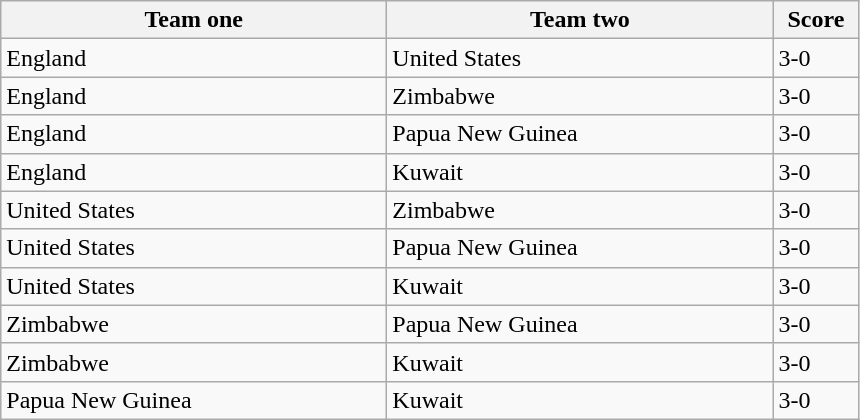<table class="wikitable">
<tr>
<th width=250>Team one</th>
<th width=250>Team two</th>
<th width=50>Score</th>
</tr>
<tr>
<td> England</td>
<td> United States</td>
<td>3-0</td>
</tr>
<tr>
<td> England</td>
<td> Zimbabwe</td>
<td>3-0</td>
</tr>
<tr>
<td> England</td>
<td> Papua New Guinea</td>
<td>3-0</td>
</tr>
<tr>
<td> England</td>
<td> Kuwait</td>
<td>3-0</td>
</tr>
<tr>
<td> United States</td>
<td> Zimbabwe</td>
<td>3-0</td>
</tr>
<tr>
<td> United States</td>
<td> Papua New Guinea</td>
<td>3-0</td>
</tr>
<tr>
<td> United States</td>
<td> Kuwait</td>
<td>3-0</td>
</tr>
<tr>
<td> Zimbabwe</td>
<td> Papua New Guinea</td>
<td>3-0</td>
</tr>
<tr>
<td> Zimbabwe</td>
<td> Kuwait</td>
<td>3-0</td>
</tr>
<tr>
<td> Papua New Guinea</td>
<td> Kuwait</td>
<td>3-0</td>
</tr>
</table>
